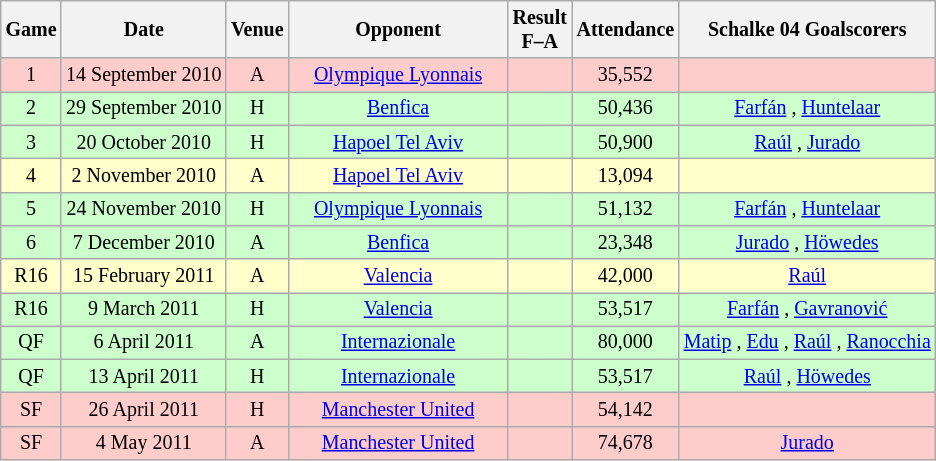<table class="wikitable" style="text-align:center; font-size:smaller;">
<tr>
<th>Game</th>
<th>Date</th>
<th>Venue</th>
<th style="width:140px;">Opponent</th>
<th>Result<br>F–A</th>
<th>Attendance</th>
<th>Schalke 04 Goalscorers</th>
</tr>
<tr style="background:#fcc;">
<td>1</td>
<td>14 September 2010</td>
<td>A</td>
<td><a href='#'>Olympique Lyonnais</a></td>
<td></td>
<td>35,552</td>
<td></td>
</tr>
<tr style="background:#cfc;">
<td>2</td>
<td>29 September 2010</td>
<td>H</td>
<td><a href='#'>Benfica</a></td>
<td></td>
<td>50,436</td>
<td><a href='#'>Farfán</a> , <a href='#'>Huntelaar</a> </td>
</tr>
<tr style="background:#cfc;">
<td>3</td>
<td>20 October 2010</td>
<td>H</td>
<td><a href='#'>Hapoel Tel Aviv</a></td>
<td></td>
<td>50,900</td>
<td><a href='#'>Raúl</a> , <a href='#'>Jurado</a> </td>
</tr>
<tr style="background:#ffc;">
<td>4</td>
<td>2 November 2010</td>
<td>A</td>
<td><a href='#'>Hapoel Tel Aviv</a></td>
<td></td>
<td>13,094</td>
<td></td>
</tr>
<tr style="background:#cfc;">
<td>5</td>
<td>24 November 2010</td>
<td>H</td>
<td><a href='#'>Olympique Lyonnais</a></td>
<td></td>
<td>51,132</td>
<td><a href='#'>Farfán</a> , <a href='#'>Huntelaar</a> </td>
</tr>
<tr style="background:#cfc;">
<td>6</td>
<td>7 December 2010</td>
<td>A</td>
<td><a href='#'>Benfica</a></td>
<td></td>
<td>23,348</td>
<td><a href='#'>Jurado</a> , <a href='#'>Höwedes</a> </td>
</tr>
<tr style="background:#ffc;">
<td>R16</td>
<td>15 February 2011</td>
<td>A</td>
<td><a href='#'>Valencia</a></td>
<td></td>
<td>42,000</td>
<td><a href='#'>Raúl</a> </td>
</tr>
<tr style="background:#cfc;">
<td>R16</td>
<td>9 March 2011</td>
<td>H</td>
<td><a href='#'>Valencia</a></td>
<td></td>
<td>53,517</td>
<td><a href='#'>Farfán</a> , <a href='#'>Gavranović</a> </td>
</tr>
<tr style="background:#cfc;">
<td>QF</td>
<td>6 April 2011</td>
<td>A</td>
<td><a href='#'>Internazionale</a></td>
<td></td>
<td>80,000</td>
<td><a href='#'>Matip</a> , <a href='#'>Edu</a> , <a href='#'>Raúl</a> , <a href='#'>Ranocchia</a> </td>
</tr>
<tr style="background:#cfc;">
<td>QF</td>
<td>13 April 2011</td>
<td>H</td>
<td><a href='#'>Internazionale</a></td>
<td></td>
<td>53,517</td>
<td><a href='#'>Raúl</a> , <a href='#'>Höwedes</a> </td>
</tr>
<tr style="background:#fcc;">
<td>SF</td>
<td>26 April 2011</td>
<td>H</td>
<td><a href='#'>Manchester United</a></td>
<td></td>
<td>54,142</td>
<td></td>
</tr>
<tr style="background:#fcc;">
<td>SF</td>
<td>4 May 2011</td>
<td>A</td>
<td><a href='#'>Manchester United</a></td>
<td></td>
<td>74,678</td>
<td><a href='#'>Jurado</a> </td>
</tr>
</table>
